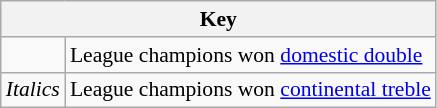<table class="wikitable" style="font-size:90%;">
<tr>
<th colspan="2">Key</th>
</tr>
<tr>
<td align="left"></td>
<td align="left">League champions won <a href='#'>domestic double</a></td>
</tr>
<tr>
<td align="center"><em>Italics</em></td>
<td align="left">League champions won <a href='#'>continental treble</a></td>
</tr>
</table>
